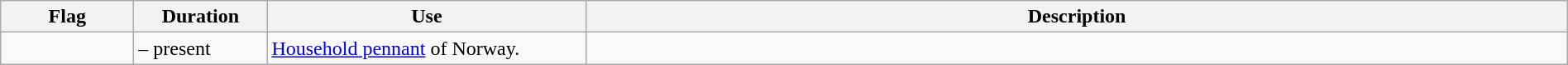<table class="wikitable" width="100%">
<tr>
<th style="width:100px;">Flag</th>
<th style="width:100px;">Duration</th>
<th style="width:250px;">Use</th>
<th style="min-width:250px">Description</th>
</tr>
<tr>
<td></td>
<td>– present</td>
<td><a href='#'>Household pennant</a> of Norway.</td>
</tr>
</table>
